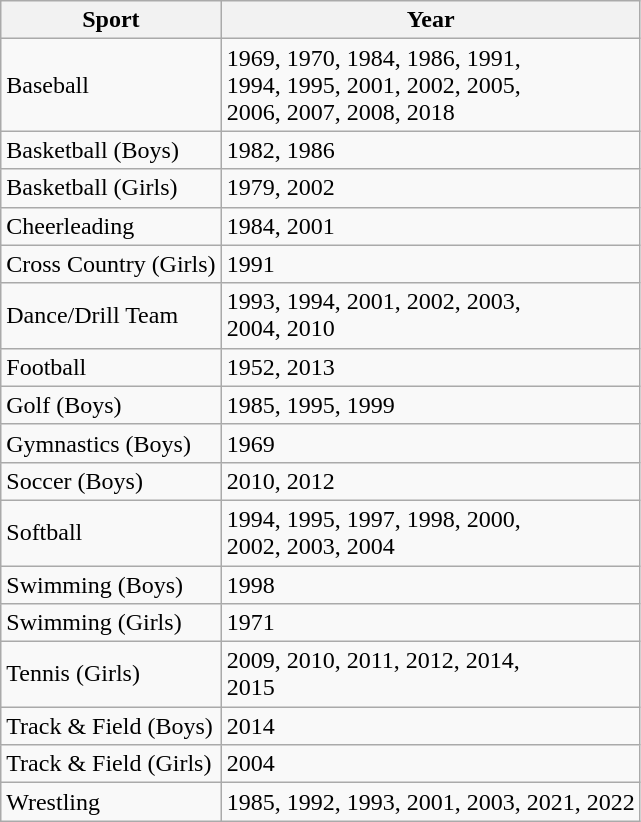<table class="wikitable">
<tr>
<th>Sport</th>
<th>Year</th>
</tr>
<tr>
<td>Baseball</td>
<td>1969, 1970, 1984, 1986, 1991,<br> 1994, 1995, 2001, 2002, 2005,<br> 2006, 2007, 2008, 2018</td>
</tr>
<tr>
<td>Basketball (Boys)</td>
<td>1982, 1986</td>
</tr>
<tr>
<td>Basketball (Girls)</td>
<td>1979, 2002</td>
</tr>
<tr>
<td>Cheerleading</td>
<td>1984, 2001</td>
</tr>
<tr>
<td>Cross Country (Girls)</td>
<td>1991</td>
</tr>
<tr>
<td>Dance/Drill Team</td>
<td>1993, 1994, 2001, 2002, 2003,<br> 2004, 2010</td>
</tr>
<tr>
<td>Football</td>
<td>1952, 2013</td>
</tr>
<tr>
<td>Golf (Boys)</td>
<td>1985, 1995, 1999</td>
</tr>
<tr>
<td>Gymnastics (Boys)</td>
<td>1969</td>
</tr>
<tr>
<td>Soccer (Boys)</td>
<td>2010, 2012</td>
</tr>
<tr>
<td>Softball</td>
<td>1994, 1995, 1997, 1998, 2000, <br>2002, 2003, 2004</td>
</tr>
<tr>
<td>Swimming (Boys)</td>
<td>1998</td>
</tr>
<tr>
<td>Swimming (Girls)</td>
<td>1971</td>
</tr>
<tr>
<td>Tennis (Girls)</td>
<td>2009, 2010, 2011, 2012, 2014, <br>2015</td>
</tr>
<tr>
<td>Track & Field (Boys)</td>
<td>2014</td>
</tr>
<tr>
<td>Track & Field (Girls)</td>
<td>2004</td>
</tr>
<tr>
<td>Wrestling</td>
<td>1985, 1992, 1993, 2001, 2003, 2021, 2022</td>
</tr>
</table>
